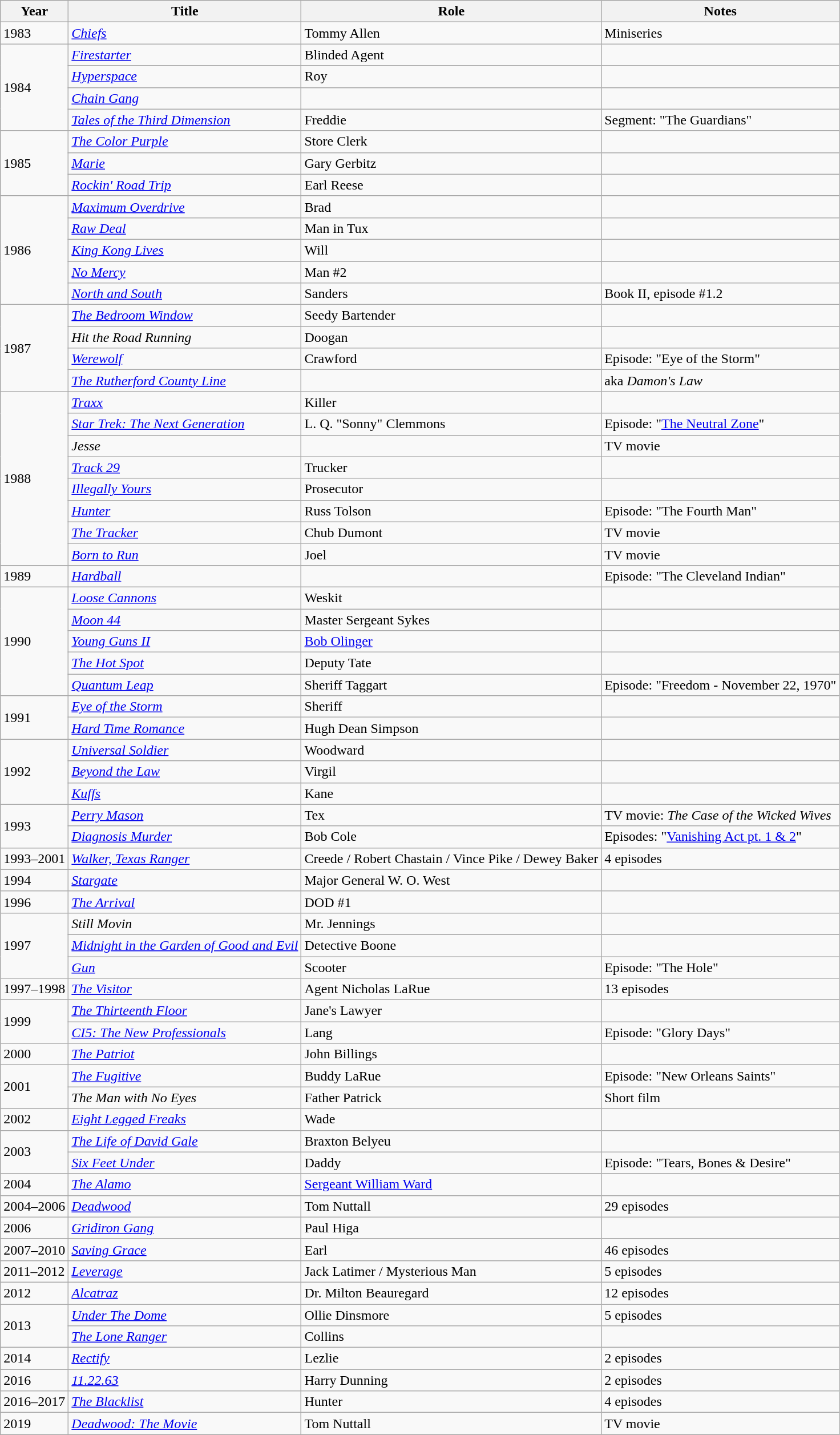<table class="wikitable sortable">
<tr>
<th>Year</th>
<th>Title</th>
<th>Role</th>
<th>Notes</th>
</tr>
<tr>
<td>1983</td>
<td><em><a href='#'>Chiefs</a></em></td>
<td>Tommy Allen</td>
<td>Miniseries</td>
</tr>
<tr>
<td rowspan=4>1984</td>
<td><em><a href='#'>Firestarter</a></em></td>
<td>Blinded Agent</td>
<td></td>
</tr>
<tr>
<td><em><a href='#'> Hyperspace</a></em></td>
<td>Roy</td>
<td></td>
</tr>
<tr>
<td><em><a href='#'>Chain Gang</a></em></td>
<td></td>
<td></td>
</tr>
<tr>
<td><em><a href='#'>Tales of the Third Dimension</a></em></td>
<td>Freddie</td>
<td>Segment: "The Guardians"</td>
</tr>
<tr>
<td rowspan=3>1985</td>
<td><em><a href='#'>The Color Purple</a></em></td>
<td>Store Clerk</td>
<td></td>
</tr>
<tr>
<td><em><a href='#'>Marie</a></em></td>
<td>Gary Gerbitz</td>
<td></td>
</tr>
<tr>
<td><em><a href='#'>Rockin' Road Trip</a></em></td>
<td>Earl Reese</td>
<td></td>
</tr>
<tr>
<td rowspan=5>1986</td>
<td><em><a href='#'>Maximum Overdrive</a></em></td>
<td>Brad</td>
<td></td>
</tr>
<tr>
<td><em><a href='#'>Raw Deal</a></em></td>
<td>Man in Tux</td>
<td></td>
</tr>
<tr>
<td><em><a href='#'>King Kong Lives</a></em></td>
<td>Will</td>
<td></td>
</tr>
<tr>
<td><em><a href='#'>No Mercy</a></em></td>
<td>Man #2</td>
<td></td>
</tr>
<tr>
<td><em><a href='#'>North and South</a></em></td>
<td>Sanders</td>
<td>Book II, episode #1.2</td>
</tr>
<tr>
<td rowspan=4>1987</td>
<td><em><a href='#'>The Bedroom Window</a></em></td>
<td>Seedy Bartender</td>
<td></td>
</tr>
<tr>
<td><em>Hit the Road Running</em></td>
<td>Doogan</td>
<td></td>
</tr>
<tr>
<td><em><a href='#'>Werewolf</a></em></td>
<td>Crawford</td>
<td>Episode: "Eye of the Storm"</td>
</tr>
<tr>
<td><em><a href='#'>The Rutherford County Line</a></em></td>
<td></td>
<td>aka <em>Damon's Law</em></td>
</tr>
<tr>
<td rowspan=8>1988</td>
<td><em><a href='#'>Traxx</a></em></td>
<td>Killer</td>
<td></td>
</tr>
<tr>
<td><em><a href='#'>Star Trek: The Next Generation</a></em></td>
<td>L. Q. "Sonny" Clemmons</td>
<td>Episode: "<a href='#'>The Neutral Zone</a>"</td>
</tr>
<tr>
<td><em>Jesse</em></td>
<td></td>
<td>TV movie</td>
</tr>
<tr>
<td><em><a href='#'>Track 29</a></em></td>
<td>Trucker</td>
<td></td>
</tr>
<tr>
<td><em><a href='#'>Illegally Yours</a></em></td>
<td>Prosecutor</td>
<td></td>
</tr>
<tr>
<td><em><a href='#'>Hunter</a></em></td>
<td>Russ Tolson</td>
<td>Episode: "The Fourth Man"</td>
</tr>
<tr>
<td><em><a href='#'>The Tracker</a></em></td>
<td>Chub Dumont</td>
<td>TV movie</td>
</tr>
<tr>
<td><em><a href='#'>Born to Run</a></em></td>
<td>Joel</td>
<td>TV movie</td>
</tr>
<tr>
<td>1989</td>
<td><em><a href='#'>Hardball</a></em></td>
<td></td>
<td>Episode: "The Cleveland Indian"</td>
</tr>
<tr>
<td rowspan=5>1990</td>
<td><em><a href='#'>Loose Cannons</a></em></td>
<td>Weskit</td>
<td></td>
</tr>
<tr>
<td><em><a href='#'>Moon 44</a></em></td>
<td>Master Sergeant Sykes</td>
<td></td>
</tr>
<tr>
<td><em><a href='#'>Young Guns II</a></em></td>
<td><a href='#'>Bob Olinger</a></td>
<td></td>
</tr>
<tr>
<td><em><a href='#'>The Hot Spot</a></em></td>
<td>Deputy Tate</td>
<td></td>
</tr>
<tr>
<td><em><a href='#'>Quantum Leap</a></em></td>
<td>Sheriff Taggart</td>
<td>Episode: "Freedom - November 22, 1970"</td>
</tr>
<tr>
<td rowspan=2>1991</td>
<td><em><a href='#'>Eye of the Storm</a></em></td>
<td>Sheriff</td>
<td></td>
</tr>
<tr>
<td><em><a href='#'>Hard Time Romance</a></em></td>
<td>Hugh Dean Simpson</td>
<td></td>
</tr>
<tr>
<td rowspan=3>1992</td>
<td><em><a href='#'>Universal Soldier</a></em></td>
<td>Woodward</td>
<td></td>
</tr>
<tr>
<td><em><a href='#'>Beyond the Law</a></em></td>
<td>Virgil</td>
<td></td>
</tr>
<tr>
<td><em><a href='#'>Kuffs</a></em></td>
<td>Kane</td>
<td></td>
</tr>
<tr>
<td rowspan=2>1993</td>
<td><em><a href='#'>Perry Mason</a></em></td>
<td>Tex</td>
<td>TV movie: <em>The Case of the Wicked Wives</em></td>
</tr>
<tr>
<td><em><a href='#'>Diagnosis Murder</a></em></td>
<td>Bob Cole</td>
<td>Episodes: "<a href='#'>Vanishing Act pt. 1 & 2</a>"</td>
</tr>
<tr>
<td>1993–2001</td>
<td><em><a href='#'>Walker, Texas Ranger</a></em></td>
<td>Creede / Robert Chastain / Vince Pike / Dewey Baker</td>
<td>4 episodes</td>
</tr>
<tr>
<td>1994</td>
<td><em><a href='#'>Stargate</a></em></td>
<td>Major General W. O. West</td>
<td></td>
</tr>
<tr>
<td>1996</td>
<td><em><a href='#'>The Arrival</a></em></td>
<td>DOD #1</td>
<td></td>
</tr>
<tr>
<td rowspan=3>1997</td>
<td><em>Still Movin</em></td>
<td>Mr. Jennings</td>
<td></td>
</tr>
<tr>
<td><em><a href='#'>Midnight in the Garden of Good and Evil</a></em></td>
<td>Detective Boone</td>
<td></td>
</tr>
<tr>
<td><em><a href='#'>Gun</a></em></td>
<td>Scooter</td>
<td>Episode: "The Hole"</td>
</tr>
<tr>
<td>1997–1998</td>
<td><em><a href='#'>The Visitor</a></em></td>
<td>Agent Nicholas LaRue</td>
<td>13 episodes</td>
</tr>
<tr>
<td rowspan=2>1999</td>
<td><em><a href='#'>The Thirteenth Floor</a></em></td>
<td>Jane's Lawyer</td>
<td></td>
</tr>
<tr>
<td><em><a href='#'>CI5: The New Professionals</a></em></td>
<td>Lang</td>
<td>Episode: "Glory Days"</td>
</tr>
<tr>
<td>2000</td>
<td><em><a href='#'>The Patriot</a></em></td>
<td>John Billings</td>
<td></td>
</tr>
<tr>
<td rowspan=2>2001</td>
<td><em><a href='#'>The Fugitive</a></em></td>
<td>Buddy LaRue</td>
<td>Episode: "New Orleans Saints"</td>
</tr>
<tr>
<td><em>The Man with No Eyes</em></td>
<td>Father Patrick</td>
<td>Short film</td>
</tr>
<tr>
<td>2002</td>
<td><em><a href='#'>Eight Legged Freaks</a></em></td>
<td>Wade</td>
<td></td>
</tr>
<tr>
<td rowspan=2>2003</td>
<td><em><a href='#'>The Life of David Gale</a></em></td>
<td>Braxton Belyeu</td>
<td></td>
</tr>
<tr>
<td><em><a href='#'>Six Feet Under</a></em></td>
<td>Daddy</td>
<td>Episode: "Tears, Bones & Desire"</td>
</tr>
<tr>
<td>2004</td>
<td><em><a href='#'>The Alamo</a></em></td>
<td><a href='#'>Sergeant William Ward</a></td>
<td></td>
</tr>
<tr>
<td>2004–2006</td>
<td><em><a href='#'>Deadwood</a></em></td>
<td>Tom Nuttall</td>
<td>29 episodes</td>
</tr>
<tr>
<td>2006</td>
<td><em><a href='#'>Gridiron Gang</a></em></td>
<td>Paul Higa</td>
<td></td>
</tr>
<tr>
<td>2007–2010</td>
<td><em><a href='#'>Saving Grace</a></em></td>
<td>Earl</td>
<td>46 episodes</td>
</tr>
<tr>
<td>2011–2012</td>
<td><em><a href='#'>Leverage</a></em></td>
<td>Jack Latimer / Mysterious Man</td>
<td>5 episodes</td>
</tr>
<tr>
<td>2012</td>
<td><em><a href='#'>Alcatraz</a></em></td>
<td>Dr. Milton Beauregard</td>
<td>12 episodes</td>
</tr>
<tr>
<td rowspan=2>2013</td>
<td><em><a href='#'>Under The Dome</a></em></td>
<td>Ollie Dinsmore</td>
<td>5 episodes</td>
</tr>
<tr>
<td><em><a href='#'>The Lone Ranger</a></em></td>
<td>Collins</td>
<td></td>
</tr>
<tr>
<td>2014</td>
<td><em><a href='#'>Rectify</a></em></td>
<td>Lezlie</td>
<td>2 episodes</td>
</tr>
<tr>
<td>2016</td>
<td><em><a href='#'>11.22.63</a></em></td>
<td>Harry Dunning</td>
<td>2 episodes</td>
</tr>
<tr>
<td>2016–2017</td>
<td><em><a href='#'>The Blacklist</a></em></td>
<td>Hunter</td>
<td>4 episodes</td>
</tr>
<tr>
<td>2019</td>
<td><em><a href='#'>Deadwood: The Movie</a></em></td>
<td>Tom Nuttall</td>
<td>TV movie</td>
</tr>
</table>
